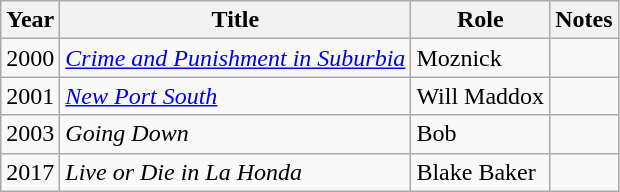<table class="wikitable sortable">
<tr>
<th>Year</th>
<th>Title</th>
<th>Role</th>
<th class="unsortable">Notes</th>
</tr>
<tr>
<td>2000</td>
<td><em><a href='#'>Crime and Punishment in Suburbia</a></em></td>
<td>Moznick</td>
<td></td>
</tr>
<tr>
<td>2001</td>
<td><em><a href='#'>New Port South</a></em></td>
<td>Will Maddox</td>
<td></td>
</tr>
<tr>
<td>2003</td>
<td><em>Going Down</em></td>
<td>Bob</td>
<td></td>
</tr>
<tr>
<td>2017</td>
<td><em>Live or Die in La Honda</em></td>
<td>Blake Baker</td>
<td></td>
</tr>
</table>
